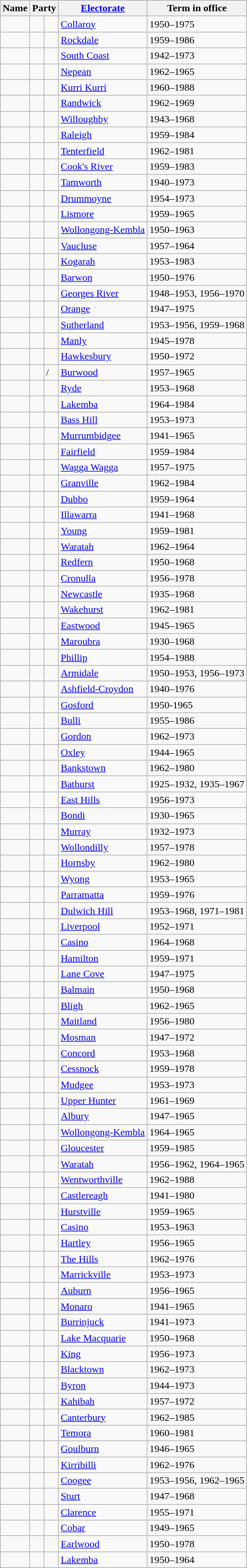<table class="wikitable sortable">
<tr>
<th>Name</th>
<th colspan=2>Party</th>
<th><a href='#'>Electorate</a></th>
<th>Term in office</th>
</tr>
<tr>
<td></td>
<td> </td>
<td></td>
<td><a href='#'>Collaroy</a></td>
<td>1950–1975</td>
</tr>
<tr>
<td></td>
<td> </td>
<td></td>
<td><a href='#'>Rockdale</a></td>
<td>1959–1986</td>
</tr>
<tr>
<td></td>
<td> </td>
<td></td>
<td><a href='#'>South Coast</a></td>
<td>1942–1973</td>
</tr>
<tr>
<td></td>
<td> </td>
<td></td>
<td><a href='#'>Nepean</a></td>
<td>1962–1965</td>
</tr>
<tr>
<td></td>
<td> </td>
<td></td>
<td><a href='#'>Kurri Kurri</a></td>
<td>1960–1988</td>
</tr>
<tr>
<td></td>
<td> </td>
<td></td>
<td><a href='#'>Randwick</a></td>
<td>1962–1969</td>
</tr>
<tr>
<td></td>
<td> </td>
<td></td>
<td><a href='#'>Willoughby</a></td>
<td>1943–1968</td>
</tr>
<tr>
<td></td>
<td> </td>
<td></td>
<td><a href='#'>Raleigh</a></td>
<td>1959–1984</td>
</tr>
<tr>
<td></td>
<td> </td>
<td></td>
<td><a href='#'>Tenterfield</a></td>
<td>1962–1981</td>
</tr>
<tr>
<td></td>
<td> </td>
<td></td>
<td><a href='#'>Cook's River</a></td>
<td>1959–1983</td>
</tr>
<tr>
<td></td>
<td> </td>
<td></td>
<td><a href='#'>Tamworth</a></td>
<td>1940–1973</td>
</tr>
<tr>
<td></td>
<td> </td>
<td></td>
<td><a href='#'>Drummoyne</a></td>
<td>1954–1973</td>
</tr>
<tr>
<td></td>
<td> </td>
<td></td>
<td><a href='#'>Lismore</a></td>
<td>1959–1965</td>
</tr>
<tr>
<td></td>
<td> </td>
<td></td>
<td><a href='#'>Wollongong-Kembla</a></td>
<td>1950–1963</td>
</tr>
<tr>
<td></td>
<td> </td>
<td></td>
<td><a href='#'>Vaucluse</a></td>
<td>1957–1964</td>
</tr>
<tr>
<td></td>
<td> </td>
<td></td>
<td><a href='#'>Kogarah</a></td>
<td>1953–1983</td>
</tr>
<tr>
<td></td>
<td> </td>
<td></td>
<td><a href='#'>Barwon</a></td>
<td>1950–1976</td>
</tr>
<tr>
<td></td>
<td> </td>
<td></td>
<td><a href='#'>Georges River</a></td>
<td>1948–1953, 1956–1970</td>
</tr>
<tr>
<td></td>
<td> </td>
<td></td>
<td><a href='#'>Orange</a></td>
<td>1947–1975</td>
</tr>
<tr>
<td></td>
<td> </td>
<td></td>
<td><a href='#'>Sutherland</a></td>
<td>1953–1956, 1959–1968</td>
</tr>
<tr>
<td></td>
<td> </td>
<td></td>
<td><a href='#'>Manly</a></td>
<td>1945–1978</td>
</tr>
<tr>
<td></td>
<td> </td>
<td></td>
<td><a href='#'>Hawkesbury</a></td>
<td>1950–1972</td>
</tr>
<tr>
<td></td>
<td> </td>
<td>/</td>
<td><a href='#'>Burwood</a></td>
<td>1957–1965</td>
</tr>
<tr>
<td></td>
<td> </td>
<td></td>
<td><a href='#'>Ryde</a></td>
<td>1953–1968</td>
</tr>
<tr>
<td></td>
<td> </td>
<td></td>
<td><a href='#'>Lakemba</a></td>
<td>1964–1984</td>
</tr>
<tr>
<td></td>
<td> </td>
<td></td>
<td><a href='#'>Bass Hill</a></td>
<td>1953–1973</td>
</tr>
<tr>
<td></td>
<td> </td>
<td></td>
<td><a href='#'>Murrumbidgee</a></td>
<td>1941–1965</td>
</tr>
<tr>
<td></td>
<td> </td>
<td></td>
<td><a href='#'>Fairfield</a></td>
<td>1959–1984</td>
</tr>
<tr>
<td></td>
<td> </td>
<td></td>
<td><a href='#'>Wagga Wagga</a></td>
<td>1957–1975</td>
</tr>
<tr>
<td></td>
<td> </td>
<td></td>
<td><a href='#'>Granville</a></td>
<td>1962–1984</td>
</tr>
<tr>
<td></td>
<td> </td>
<td></td>
<td><a href='#'>Dubbo</a></td>
<td>1959–1964</td>
</tr>
<tr>
<td></td>
<td> </td>
<td></td>
<td><a href='#'>Illawarra</a></td>
<td>1941–1968</td>
</tr>
<tr>
<td></td>
<td> </td>
<td></td>
<td><a href='#'>Young</a></td>
<td>1959–1981</td>
</tr>
<tr>
<td></td>
<td> </td>
<td></td>
<td><a href='#'>Waratah</a></td>
<td>1962–1964</td>
</tr>
<tr>
<td></td>
<td> </td>
<td></td>
<td><a href='#'>Redfern</a></td>
<td>1950–1968</td>
</tr>
<tr>
<td></td>
<td> </td>
<td></td>
<td><a href='#'>Cronulla</a></td>
<td>1956–1978</td>
</tr>
<tr>
<td></td>
<td> </td>
<td></td>
<td><a href='#'>Newcastle</a></td>
<td>1935–1968</td>
</tr>
<tr>
<td></td>
<td> </td>
<td></td>
<td><a href='#'>Wakehurst</a></td>
<td>1962–1981</td>
</tr>
<tr>
<td></td>
<td> </td>
<td></td>
<td><a href='#'>Eastwood</a></td>
<td>1945–1965</td>
</tr>
<tr>
<td></td>
<td> </td>
<td></td>
<td><a href='#'>Maroubra</a></td>
<td>1930–1968</td>
</tr>
<tr>
<td></td>
<td> </td>
<td></td>
<td><a href='#'>Phillip</a></td>
<td>1954–1988</td>
</tr>
<tr>
<td></td>
<td> </td>
<td></td>
<td><a href='#'>Armidale</a></td>
<td>1950–1953, 1956–1973</td>
</tr>
<tr>
<td></td>
<td> </td>
<td></td>
<td><a href='#'>Ashfield-Croydon</a></td>
<td>1940–1976</td>
</tr>
<tr>
<td></td>
<td> </td>
<td></td>
<td><a href='#'>Gosford</a></td>
<td>1950-1965</td>
</tr>
<tr>
<td></td>
<td> </td>
<td></td>
<td><a href='#'>Bulli</a></td>
<td>1955–1986</td>
</tr>
<tr>
<td></td>
<td> </td>
<td></td>
<td><a href='#'>Gordon</a></td>
<td>1962–1973</td>
</tr>
<tr>
<td></td>
<td> </td>
<td></td>
<td><a href='#'>Oxley</a></td>
<td>1944–1965</td>
</tr>
<tr>
<td></td>
<td> </td>
<td></td>
<td><a href='#'>Bankstown</a></td>
<td>1962–1980</td>
</tr>
<tr>
<td></td>
<td> </td>
<td></td>
<td><a href='#'>Bathurst</a></td>
<td>1925–1932, 1935–1967</td>
</tr>
<tr>
<td></td>
<td> </td>
<td></td>
<td><a href='#'>East Hills</a></td>
<td>1956–1973</td>
</tr>
<tr>
<td></td>
<td> </td>
<td></td>
<td><a href='#'>Bondi</a></td>
<td>1930–1965</td>
</tr>
<tr>
<td></td>
<td> </td>
<td></td>
<td><a href='#'>Murray</a></td>
<td>1932–1973</td>
</tr>
<tr>
<td></td>
<td> </td>
<td></td>
<td><a href='#'>Wollondilly</a></td>
<td>1957–1978</td>
</tr>
<tr>
<td></td>
<td> </td>
<td></td>
<td><a href='#'>Hornsby</a></td>
<td>1962–1980</td>
</tr>
<tr>
<td></td>
<td> </td>
<td></td>
<td><a href='#'>Wyong</a></td>
<td>1953–1965</td>
</tr>
<tr>
<td></td>
<td> </td>
<td></td>
<td><a href='#'>Parramatta</a></td>
<td>1959–1976</td>
</tr>
<tr>
<td></td>
<td> </td>
<td></td>
<td><a href='#'>Dulwich Hill</a></td>
<td>1953–1968, 1971–1981</td>
</tr>
<tr>
<td></td>
<td> </td>
<td></td>
<td><a href='#'>Liverpool</a></td>
<td>1952–1971</td>
</tr>
<tr>
<td></td>
<td> </td>
<td></td>
<td><a href='#'>Casino</a></td>
<td>1964–1968</td>
</tr>
<tr>
<td></td>
<td> </td>
<td></td>
<td><a href='#'>Hamilton</a></td>
<td>1959–1971</td>
</tr>
<tr>
<td></td>
<td> </td>
<td></td>
<td><a href='#'>Lane Cove</a></td>
<td>1947–1975</td>
</tr>
<tr>
<td></td>
<td> </td>
<td></td>
<td><a href='#'>Balmain</a></td>
<td>1950–1968</td>
</tr>
<tr>
<td></td>
<td> </td>
<td></td>
<td><a href='#'>Bligh</a></td>
<td>1962–1965</td>
</tr>
<tr>
<td></td>
<td> </td>
<td></td>
<td><a href='#'>Maitland</a></td>
<td>1956–1980</td>
</tr>
<tr>
<td></td>
<td> </td>
<td></td>
<td><a href='#'>Mosman</a></td>
<td>1947–1972</td>
</tr>
<tr>
<td></td>
<td> </td>
<td></td>
<td><a href='#'>Concord</a></td>
<td>1953–1968</td>
</tr>
<tr>
<td></td>
<td> </td>
<td></td>
<td><a href='#'>Cessnock</a></td>
<td>1959–1978</td>
</tr>
<tr>
<td></td>
<td> </td>
<td></td>
<td><a href='#'>Mudgee</a></td>
<td>1953–1973</td>
</tr>
<tr>
<td></td>
<td> </td>
<td></td>
<td><a href='#'>Upper Hunter</a></td>
<td>1961–1969</td>
</tr>
<tr>
<td></td>
<td> </td>
<td></td>
<td><a href='#'>Albury</a></td>
<td>1947–1965</td>
</tr>
<tr>
<td></td>
<td> </td>
<td></td>
<td><a href='#'>Wollongong-Kembla</a></td>
<td>1964–1965</td>
</tr>
<tr>
<td></td>
<td> </td>
<td></td>
<td><a href='#'>Gloucester</a></td>
<td>1959–1985</td>
</tr>
<tr>
<td></td>
<td> </td>
<td></td>
<td><a href='#'>Waratah</a></td>
<td>1956–1962, 1964–1965</td>
</tr>
<tr>
<td></td>
<td> </td>
<td></td>
<td><a href='#'>Wentworthville</a></td>
<td>1962–1988</td>
</tr>
<tr>
<td></td>
<td> </td>
<td></td>
<td><a href='#'>Castlereagh</a></td>
<td>1941–1980</td>
</tr>
<tr>
<td></td>
<td> </td>
<td></td>
<td><a href='#'>Hurstville</a></td>
<td>1959–1965</td>
</tr>
<tr>
<td></td>
<td> </td>
<td></td>
<td><a href='#'>Casino</a></td>
<td>1953–1963</td>
</tr>
<tr>
<td></td>
<td> </td>
<td></td>
<td><a href='#'>Hartley</a></td>
<td>1956–1965</td>
</tr>
<tr>
<td></td>
<td> </td>
<td></td>
<td><a href='#'>The Hills</a></td>
<td>1962–1976</td>
</tr>
<tr>
<td></td>
<td> </td>
<td></td>
<td><a href='#'>Marrickville</a></td>
<td>1953–1973</td>
</tr>
<tr>
<td></td>
<td> </td>
<td></td>
<td><a href='#'>Auburn</a></td>
<td>1956–1965</td>
</tr>
<tr>
<td></td>
<td> </td>
<td></td>
<td><a href='#'>Monaro</a></td>
<td>1941–1965</td>
</tr>
<tr>
<td></td>
<td> </td>
<td></td>
<td><a href='#'>Burrinjuck</a></td>
<td>1941–1973</td>
</tr>
<tr>
<td></td>
<td> </td>
<td></td>
<td><a href='#'>Lake Macquarie</a></td>
<td>1950–1968</td>
</tr>
<tr>
<td></td>
<td> </td>
<td></td>
<td><a href='#'>King</a></td>
<td>1956–1973</td>
</tr>
<tr>
<td></td>
<td> </td>
<td></td>
<td><a href='#'>Blacktown</a></td>
<td>1962–1973</td>
</tr>
<tr>
<td></td>
<td> </td>
<td></td>
<td><a href='#'>Byron</a></td>
<td>1944–1973</td>
</tr>
<tr>
<td></td>
<td> </td>
<td></td>
<td><a href='#'>Kahibah</a></td>
<td>1957–1972</td>
</tr>
<tr>
<td></td>
<td> </td>
<td></td>
<td><a href='#'>Canterbury</a></td>
<td>1962–1985</td>
</tr>
<tr>
<td></td>
<td> </td>
<td></td>
<td><a href='#'>Temora</a></td>
<td>1960–1981</td>
</tr>
<tr>
<td></td>
<td> </td>
<td></td>
<td><a href='#'>Goulburn</a></td>
<td>1946–1965</td>
</tr>
<tr>
<td></td>
<td> </td>
<td></td>
<td><a href='#'>Kirribilli</a></td>
<td>1962–1976</td>
</tr>
<tr>
<td></td>
<td> </td>
<td></td>
<td><a href='#'>Coogee</a></td>
<td>1953–1956, 1962–1965</td>
</tr>
<tr>
<td></td>
<td> </td>
<td></td>
<td><a href='#'>Sturt</a></td>
<td>1947–1968</td>
</tr>
<tr>
<td></td>
<td> </td>
<td></td>
<td><a href='#'>Clarence</a></td>
<td>1955–1971</td>
</tr>
<tr>
<td></td>
<td> </td>
<td></td>
<td><a href='#'>Cobar</a></td>
<td>1949–1965</td>
</tr>
<tr>
<td></td>
<td> </td>
<td></td>
<td><a href='#'>Earlwood</a></td>
<td>1950–1978</td>
</tr>
<tr>
<td></td>
<td> </td>
<td></td>
<td><a href='#'>Lakemba</a></td>
<td>1950–1964</td>
</tr>
</table>
